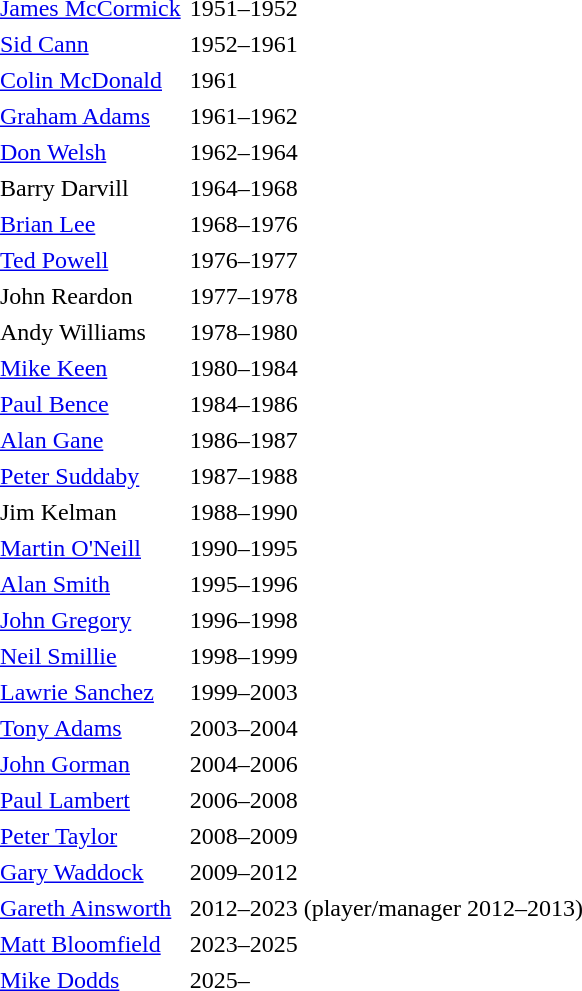<table cellpadding="2">
<tr>
<td></td>
<td><a href='#'>James McCormick</a></td>
<td>1951–1952</td>
</tr>
<tr>
<td></td>
<td><a href='#'>Sid Cann</a></td>
<td>1952–1961</td>
</tr>
<tr>
<td></td>
<td><a href='#'>Colin McDonald</a></td>
<td>1961</td>
</tr>
<tr>
<td></td>
<td><a href='#'>Graham Adams</a></td>
<td>1961–1962</td>
</tr>
<tr>
<td></td>
<td><a href='#'>Don Welsh</a></td>
<td>1962–1964</td>
</tr>
<tr>
<td></td>
<td>Barry Darvill</td>
<td>1964–1968</td>
</tr>
<tr>
<td></td>
<td><a href='#'>Brian Lee</a></td>
<td>1968–1976</td>
</tr>
<tr>
<td></td>
<td><a href='#'>Ted Powell</a></td>
<td>1976–1977</td>
</tr>
<tr>
<td></td>
<td>John Reardon</td>
<td>1977–1978</td>
</tr>
<tr>
<td></td>
<td>Andy Williams</td>
<td>1978–1980</td>
</tr>
<tr>
<td></td>
<td><a href='#'>Mike Keen</a></td>
<td>1980–1984</td>
</tr>
<tr>
<td></td>
<td><a href='#'>Paul Bence</a></td>
<td>1984–1986</td>
</tr>
<tr>
<td></td>
<td><a href='#'>Alan Gane</a></td>
<td>1986–1987</td>
</tr>
<tr>
<td></td>
<td><a href='#'>Peter Suddaby</a></td>
<td>1987–1988</td>
</tr>
<tr>
<td></td>
<td>Jim Kelman</td>
<td>1988–1990</td>
</tr>
<tr>
<td></td>
<td><a href='#'>Martin O'Neill</a></td>
<td>1990–1995</td>
</tr>
<tr>
<td></td>
<td><a href='#'>Alan Smith</a></td>
<td>1995–1996</td>
</tr>
<tr>
<td></td>
<td><a href='#'>John Gregory</a></td>
<td>1996–1998</td>
</tr>
<tr>
<td></td>
<td><a href='#'>Neil Smillie</a></td>
<td>1998–1999</td>
</tr>
<tr>
<td></td>
<td><a href='#'>Lawrie Sanchez</a></td>
<td>1999–2003</td>
</tr>
<tr>
<td></td>
<td><a href='#'>Tony Adams</a></td>
<td>2003–2004</td>
</tr>
<tr>
<td></td>
<td><a href='#'>John Gorman</a></td>
<td>2004–2006</td>
</tr>
<tr>
<td></td>
<td><a href='#'>Paul Lambert</a></td>
<td>2006–2008</td>
</tr>
<tr>
<td></td>
<td><a href='#'>Peter Taylor</a></td>
<td>2008–2009</td>
</tr>
<tr>
<td></td>
<td><a href='#'>Gary Waddock</a></td>
<td>2009–2012</td>
</tr>
<tr>
<td></td>
<td><a href='#'>Gareth Ainsworth</a></td>
<td>2012–2023 (player/manager 2012–2013)</td>
</tr>
<tr>
<td></td>
<td><a href='#'>Matt Bloomfield</a></td>
<td>2023–2025</td>
</tr>
<tr>
<td></td>
<td><a href='#'>Mike Dodds</a></td>
<td>2025–</td>
</tr>
</table>
